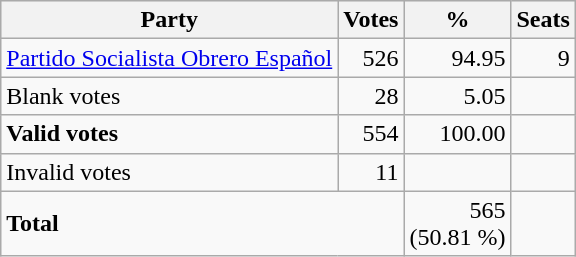<table class="wikitable" border="1">
<tr style="background-color:#E9E9E9">
<th>Party</th>
<th>Votes</th>
<th>%</th>
<th>Seats</th>
</tr>
<tr>
<td><a href='#'>Partido Socialista Obrero Español</a></td>
<td align="right">526</td>
<td align="right">94.95</td>
<td align="right">9</td>
</tr>
<tr>
<td>Blank votes</td>
<td align="right">28</td>
<td align="right">5.05</td>
<td> </td>
</tr>
<tr>
<td><strong>Valid votes</strong></td>
<td align="right">554</td>
<td align="right">100.00</td>
<td> </td>
</tr>
<tr>
<td>Invalid votes</td>
<td align="right">11</td>
<td> </td>
<td> </td>
</tr>
<tr>
<td colspan="2"><strong>Total</strong></td>
<td align="right">565<br>(50.81 %)</td>
<td></td>
</tr>
</table>
